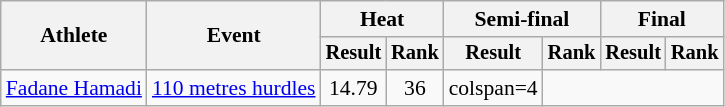<table class="wikitable" style="font-size:90%">
<tr>
<th rowspan="2">Athlete</th>
<th rowspan="2">Event</th>
<th colspan="2">Heat</th>
<th colspan="2">Semi-final</th>
<th colspan="2">Final</th>
</tr>
<tr style="font-size:95%">
<th>Result</th>
<th>Rank</th>
<th>Result</th>
<th>Rank</th>
<th>Result</th>
<th>Rank</th>
</tr>
<tr style=text-align:center>
<td style=text-align:left><a href='#'>Fadane Hamadi</a></td>
<td style=text-align:left><a href='#'>110 metres hurdles</a></td>
<td>14.79</td>
<td>36</td>
<td>colspan=4 </td>
</tr>
</table>
